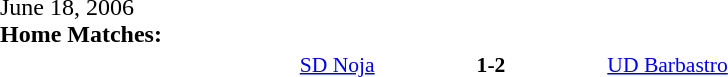<table width=100% cellspacing=1>
<tr>
<th width=20%></th>
<th width=12%></th>
<th width=20%></th>
<th></th>
</tr>
<tr>
<td>June 18, 2006<br><strong>Home Matches:</strong></td>
</tr>
<tr style=font-size:90%>
<td align=right><a href='#'>SD Noja</a></td>
<td align=center><strong>1-2</strong></td>
<td><a href='#'>UD Barbastro</a></td>
</tr>
</table>
